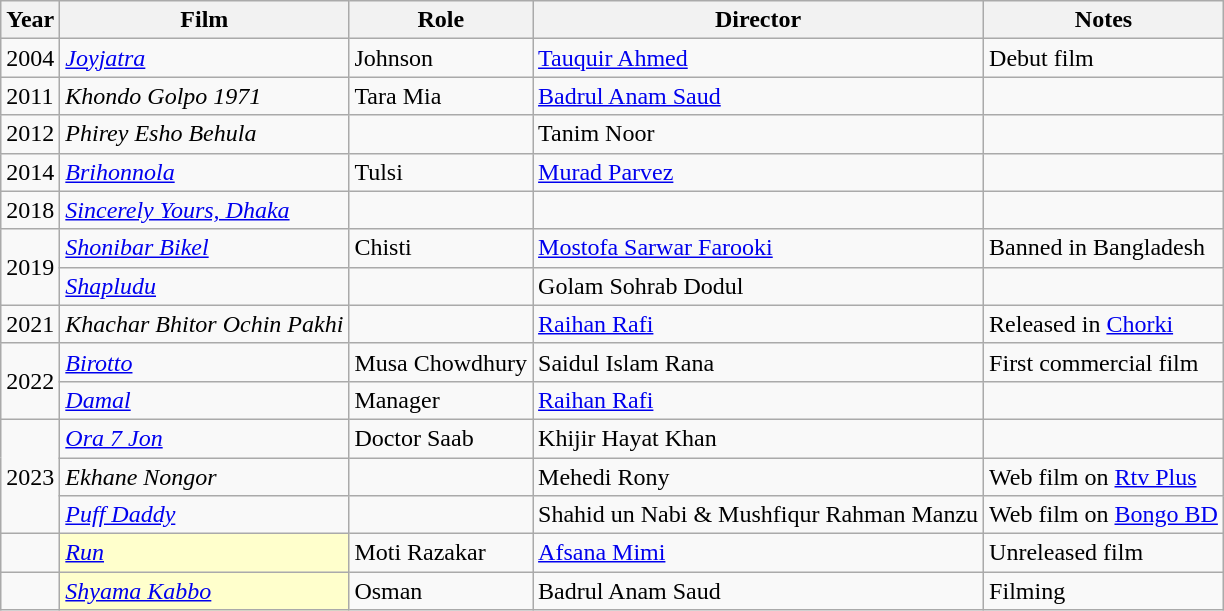<table class="wikitable sortable">
<tr>
<th>Year</th>
<th>Film</th>
<th>Role</th>
<th>Director</th>
<th>Notes</th>
</tr>
<tr>
<td>2004</td>
<td><em><a href='#'>Joyjatra</a></em></td>
<td>Johnson</td>
<td><a href='#'>Tauquir Ahmed</a></td>
<td>Debut film</td>
</tr>
<tr>
<td>2011</td>
<td><em>Khondo Golpo 1971</em></td>
<td>Tara Mia</td>
<td><a href='#'>Badrul Anam Saud</a></td>
<td></td>
</tr>
<tr>
<td>2012</td>
<td><em>Phirey Esho Behula</em></td>
<td></td>
<td>Tanim Noor</td>
<td></td>
</tr>
<tr>
<td>2014</td>
<td><em><a href='#'>Brihonnola</a></em></td>
<td>Tulsi</td>
<td><a href='#'>Murad Parvez</a></td>
<td></td>
</tr>
<tr>
<td>2018</td>
<td><em><a href='#'>Sincerely Yours, Dhaka</a></em></td>
<td></td>
<td></td>
<td></td>
</tr>
<tr>
<td rowspan="2">2019</td>
<td><em><a href='#'>Shonibar Bikel</a></em></td>
<td>Chisti</td>
<td><a href='#'>Mostofa Sarwar Farooki</a></td>
<td>Banned in Bangladesh</td>
</tr>
<tr>
<td><em><a href='#'>Shapludu</a></em></td>
<td></td>
<td>Golam Sohrab Dodul</td>
<td></td>
</tr>
<tr>
<td>2021</td>
<td><em>Khachar Bhitor Ochin Pakhi</em></td>
<td></td>
<td><a href='#'>Raihan Rafi</a></td>
<td>Released in <a href='#'>Chorki</a></td>
</tr>
<tr>
<td rowspan="2">2022</td>
<td><em><a href='#'>Birotto</a></em></td>
<td>Musa Chowdhury</td>
<td>Saidul Islam Rana</td>
<td>First commercial film</td>
</tr>
<tr>
<td><em><a href='#'>Damal</a></em></td>
<td>Manager</td>
<td><a href='#'>Raihan Rafi</a></td>
<td></td>
</tr>
<tr>
<td rowspan="3">2023</td>
<td><em><a href='#'>Ora 7 Jon</a></em></td>
<td>Doctor Saab</td>
<td>Khijir Hayat Khan</td>
<td></td>
</tr>
<tr>
<td><em>Ekhane Nongor</em></td>
<td></td>
<td>Mehedi Rony</td>
<td>Web film on <a href='#'>Rtv Plus</a></td>
</tr>
<tr>
<td><em><a href='#'>Puff Daddy</a></em></td>
<td></td>
<td>Shahid un Nabi &  Mushfiqur Rahman Manzu</td>
<td>Web film on <a href='#'>Bongo BD</a></td>
</tr>
<tr>
<td></td>
<td style="background:#FFFFCC;"><em><a href='#'>Run</a></em></td>
<td>Moti Razakar</td>
<td><a href='#'>Afsana Mimi</a></td>
<td>Unreleased film</td>
</tr>
<tr>
<td></td>
<td style="background:#FFFFCC;"><em><a href='#'>Shyama Kabbo</a></em></td>
<td>Osman</td>
<td>Badrul Anam Saud</td>
<td>Filming</td>
</tr>
</table>
